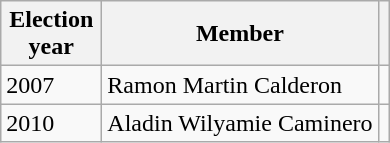<table class="wikitable">
<tr>
<th width="60px">Election<br>year</th>
<th>Member</th>
<th !></th>
</tr>
<tr>
<td>2007</td>
<td>Ramon Martin Calderon</td>
<td></td>
</tr>
<tr>
<td>2010</td>
<td>Aladin Wilyamie Caminero</td>
<td></td>
</tr>
</table>
